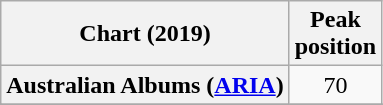<table class="wikitable sortable plainrowheaders" style="text-align:center">
<tr>
<th scope="col">Chart (2019)</th>
<th scope="col">Peak<br>position</th>
</tr>
<tr>
<th scope="row">Australian Albums (<a href='#'>ARIA</a>)</th>
<td>70</td>
</tr>
<tr>
</tr>
<tr>
</tr>
<tr>
</tr>
<tr>
</tr>
</table>
